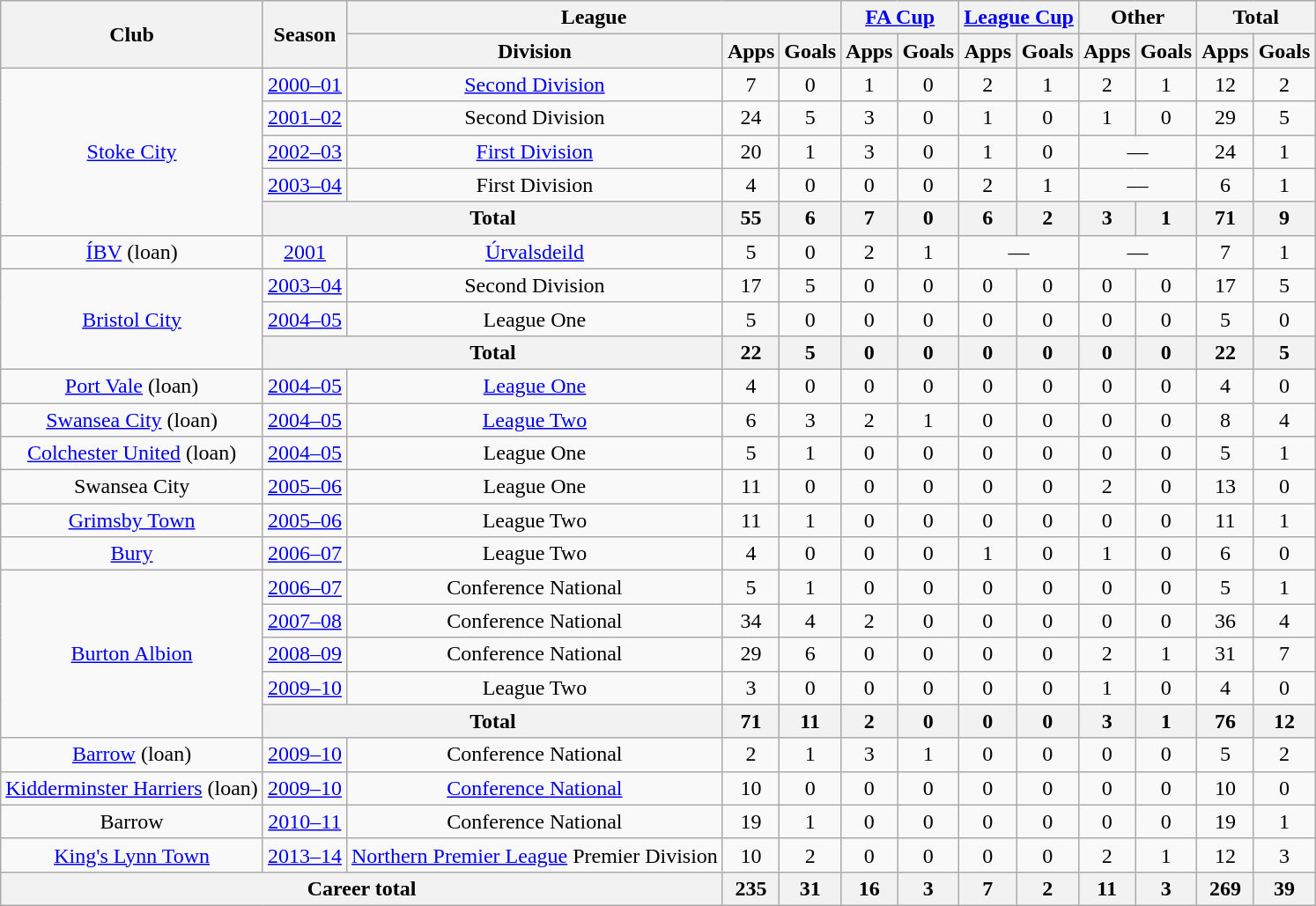<table class="wikitable" style="text-align:center">
<tr>
<th rowspan="2">Club</th>
<th rowspan="2">Season</th>
<th colspan="3">League</th>
<th colspan="2"><a href='#'>FA Cup</a></th>
<th colspan="2"><a href='#'>League Cup</a></th>
<th colspan="2">Other</th>
<th colspan="2">Total</th>
</tr>
<tr>
<th>Division</th>
<th>Apps</th>
<th>Goals</th>
<th>Apps</th>
<th>Goals</th>
<th>Apps</th>
<th>Goals</th>
<th>Apps</th>
<th>Goals</th>
<th>Apps</th>
<th>Goals</th>
</tr>
<tr>
<td rowspan="5"><a href='#'>Stoke City</a></td>
<td><a href='#'>2000–01</a></td>
<td><a href='#'>Second Division</a></td>
<td>7</td>
<td>0</td>
<td>1</td>
<td>0</td>
<td>2</td>
<td>1</td>
<td>2</td>
<td>1</td>
<td>12</td>
<td>2</td>
</tr>
<tr>
<td><a href='#'>2001–02</a></td>
<td>Second Division</td>
<td>24</td>
<td>5</td>
<td>3</td>
<td>0</td>
<td>1</td>
<td>0</td>
<td>1</td>
<td>0</td>
<td>29</td>
<td>5</td>
</tr>
<tr>
<td><a href='#'>2002–03</a></td>
<td><a href='#'>First Division</a></td>
<td>20</td>
<td>1</td>
<td>3</td>
<td>0</td>
<td>1</td>
<td>0</td>
<td colspan="2">—</td>
<td>24</td>
<td>1</td>
</tr>
<tr>
<td><a href='#'>2003–04</a></td>
<td>First Division</td>
<td>4</td>
<td>0</td>
<td>0</td>
<td>0</td>
<td>2</td>
<td>1</td>
<td colspan="2">—</td>
<td>6</td>
<td>1</td>
</tr>
<tr>
<th colspan="2">Total</th>
<th>55</th>
<th>6</th>
<th>7</th>
<th>0</th>
<th>6</th>
<th>2</th>
<th>3</th>
<th>1</th>
<th>71</th>
<th>9</th>
</tr>
<tr>
<td><a href='#'>ÍBV</a> (loan)</td>
<td><a href='#'>2001</a></td>
<td><a href='#'>Úrvalsdeild</a></td>
<td>5</td>
<td>0</td>
<td>2</td>
<td>1</td>
<td colspan="2">—</td>
<td colspan="2">—</td>
<td>7</td>
<td>1</td>
</tr>
<tr>
<td rowspan="3"><a href='#'>Bristol City</a></td>
<td><a href='#'>2003–04</a></td>
<td>Second Division</td>
<td>17</td>
<td>5</td>
<td>0</td>
<td>0</td>
<td>0</td>
<td>0</td>
<td>0</td>
<td>0</td>
<td>17</td>
<td>5</td>
</tr>
<tr>
<td><a href='#'>2004–05</a></td>
<td>League One</td>
<td>5</td>
<td>0</td>
<td>0</td>
<td>0</td>
<td>0</td>
<td>0</td>
<td>0</td>
<td>0</td>
<td>5</td>
<td>0</td>
</tr>
<tr>
<th colspan="2">Total</th>
<th>22</th>
<th>5</th>
<th>0</th>
<th>0</th>
<th>0</th>
<th>0</th>
<th>0</th>
<th>0</th>
<th>22</th>
<th>5</th>
</tr>
<tr>
<td><a href='#'>Port Vale</a> (loan)</td>
<td><a href='#'>2004–05</a></td>
<td><a href='#'>League One</a></td>
<td>4</td>
<td>0</td>
<td>0</td>
<td>0</td>
<td>0</td>
<td>0</td>
<td>0</td>
<td>0</td>
<td>4</td>
<td>0</td>
</tr>
<tr>
<td><a href='#'>Swansea City</a> (loan)</td>
<td><a href='#'>2004–05</a></td>
<td><a href='#'>League Two</a></td>
<td>6</td>
<td>3</td>
<td>2</td>
<td>1</td>
<td>0</td>
<td>0</td>
<td>0</td>
<td>0</td>
<td>8</td>
<td>4</td>
</tr>
<tr>
<td><a href='#'>Colchester United</a> (loan)</td>
<td><a href='#'>2004–05</a></td>
<td>League One</td>
<td>5</td>
<td>1</td>
<td>0</td>
<td>0</td>
<td>0</td>
<td>0</td>
<td>0</td>
<td>0</td>
<td>5</td>
<td>1</td>
</tr>
<tr>
<td>Swansea City</td>
<td><a href='#'>2005–06</a></td>
<td>League One</td>
<td>11</td>
<td>0</td>
<td>0</td>
<td>0</td>
<td>0</td>
<td>0</td>
<td>2</td>
<td>0</td>
<td>13</td>
<td>0</td>
</tr>
<tr>
<td><a href='#'>Grimsby Town</a></td>
<td><a href='#'>2005–06</a></td>
<td>League Two</td>
<td>11</td>
<td>1</td>
<td>0</td>
<td>0</td>
<td>0</td>
<td>0</td>
<td>0</td>
<td>0</td>
<td>11</td>
<td>1</td>
</tr>
<tr>
<td><a href='#'>Bury</a></td>
<td><a href='#'>2006–07</a></td>
<td>League Two</td>
<td>4</td>
<td>0</td>
<td>0</td>
<td>0</td>
<td>1</td>
<td>0</td>
<td>1</td>
<td>0</td>
<td>6</td>
<td>0</td>
</tr>
<tr>
<td rowspan="5"><a href='#'>Burton Albion</a></td>
<td><a href='#'>2006–07</a></td>
<td>Conference National</td>
<td>5</td>
<td>1</td>
<td>0</td>
<td>0</td>
<td>0</td>
<td>0</td>
<td>0</td>
<td>0</td>
<td>5</td>
<td>1</td>
</tr>
<tr>
<td><a href='#'>2007–08</a></td>
<td>Conference National</td>
<td>34</td>
<td>4</td>
<td>2</td>
<td>0</td>
<td>0</td>
<td>0</td>
<td>0</td>
<td>0</td>
<td>36</td>
<td>4</td>
</tr>
<tr>
<td><a href='#'>2008–09</a></td>
<td>Conference National</td>
<td>29</td>
<td>6</td>
<td>0</td>
<td>0</td>
<td>0</td>
<td>0</td>
<td>2</td>
<td>1</td>
<td>31</td>
<td>7</td>
</tr>
<tr>
<td><a href='#'>2009–10</a></td>
<td>League Two</td>
<td>3</td>
<td>0</td>
<td>0</td>
<td>0</td>
<td>0</td>
<td>0</td>
<td>1</td>
<td>0</td>
<td>4</td>
<td>0</td>
</tr>
<tr>
<th colspan="2">Total</th>
<th>71</th>
<th>11</th>
<th>2</th>
<th>0</th>
<th>0</th>
<th>0</th>
<th>3</th>
<th>1</th>
<th>76</th>
<th>12</th>
</tr>
<tr>
<td><a href='#'>Barrow</a> (loan)</td>
<td><a href='#'>2009–10</a></td>
<td>Conference National</td>
<td>2</td>
<td>1</td>
<td>3</td>
<td>1</td>
<td>0</td>
<td>0</td>
<td>0</td>
<td>0</td>
<td>5</td>
<td>2</td>
</tr>
<tr>
<td><a href='#'>Kidderminster Harriers</a> (loan)</td>
<td><a href='#'>2009–10</a></td>
<td><a href='#'>Conference National</a></td>
<td>10</td>
<td>0</td>
<td>0</td>
<td>0</td>
<td>0</td>
<td>0</td>
<td>0</td>
<td>0</td>
<td>10</td>
<td>0</td>
</tr>
<tr>
<td>Barrow</td>
<td><a href='#'>2010–11</a></td>
<td>Conference National</td>
<td>19</td>
<td>1</td>
<td>0</td>
<td>0</td>
<td>0</td>
<td>0</td>
<td>0</td>
<td>0</td>
<td>19</td>
<td>1</td>
</tr>
<tr>
<td><a href='#'>King's Lynn Town</a></td>
<td><a href='#'>2013–14</a></td>
<td><a href='#'>Northern Premier League</a> Premier Division</td>
<td>10</td>
<td>2</td>
<td>0</td>
<td>0</td>
<td>0</td>
<td>0</td>
<td>2</td>
<td>1</td>
<td>12</td>
<td>3</td>
</tr>
<tr>
<th colspan="3">Career total</th>
<th>235</th>
<th>31</th>
<th>16</th>
<th>3</th>
<th>7</th>
<th>2</th>
<th>11</th>
<th>3</th>
<th>269</th>
<th>39</th>
</tr>
</table>
